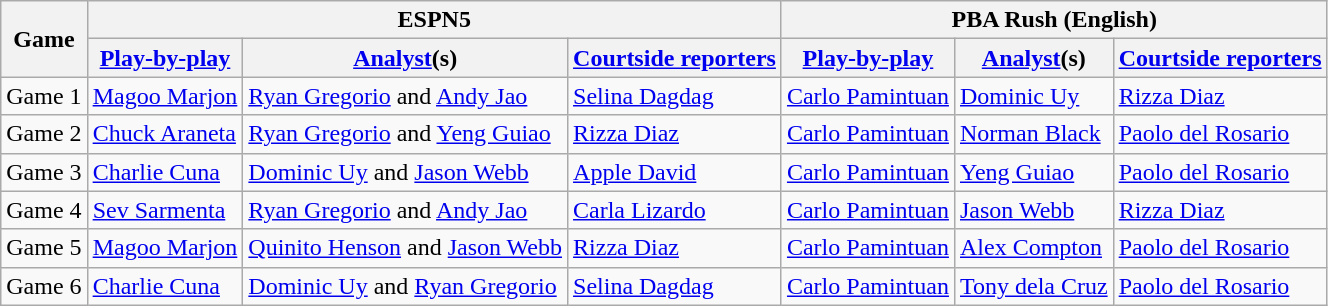<table class=wikitable>
<tr>
<th rowspan=2>Game</th>
<th colspan=3>ESPN5</th>
<th colspan=3>PBA Rush (English)</th>
</tr>
<tr>
<th><a href='#'>Play-by-play</a></th>
<th><a href='#'>Analyst</a>(s)</th>
<th><a href='#'>Courtside reporters</a></th>
<th><a href='#'>Play-by-play</a></th>
<th><a href='#'>Analyst</a>(s)</th>
<th><a href='#'>Courtside reporters</a></th>
</tr>
<tr>
<td>Game 1</td>
<td><a href='#'>Magoo Marjon</a></td>
<td><a href='#'>Ryan Gregorio</a> and <a href='#'>Andy Jao</a></td>
<td><a href='#'>Selina Dagdag</a></td>
<td><a href='#'>Carlo Pamintuan</a></td>
<td><a href='#'>Dominic Uy</a></td>
<td><a href='#'>Rizza Diaz</a></td>
</tr>
<tr>
<td>Game 2</td>
<td><a href='#'>Chuck Araneta</a></td>
<td><a href='#'>Ryan Gregorio</a> and <a href='#'>Yeng Guiao</a></td>
<td><a href='#'>Rizza Diaz</a></td>
<td><a href='#'>Carlo Pamintuan</a></td>
<td><a href='#'>Norman Black</a></td>
<td><a href='#'>Paolo del Rosario</a></td>
</tr>
<tr>
<td>Game 3</td>
<td><a href='#'>Charlie Cuna</a></td>
<td><a href='#'>Dominic Uy</a> and <a href='#'>Jason Webb</a></td>
<td><a href='#'>Apple David</a></td>
<td><a href='#'>Carlo Pamintuan</a></td>
<td><a href='#'>Yeng Guiao</a></td>
<td><a href='#'>Paolo del Rosario</a></td>
</tr>
<tr>
<td>Game 4</td>
<td><a href='#'>Sev Sarmenta</a></td>
<td><a href='#'>Ryan Gregorio</a> and <a href='#'>Andy Jao</a></td>
<td><a href='#'>Carla Lizardo</a></td>
<td><a href='#'>Carlo Pamintuan</a></td>
<td><a href='#'>Jason Webb</a></td>
<td><a href='#'>Rizza Diaz</a></td>
</tr>
<tr>
<td>Game 5</td>
<td><a href='#'>Magoo Marjon</a></td>
<td><a href='#'>Quinito Henson</a> and <a href='#'>Jason Webb</a></td>
<td><a href='#'>Rizza Diaz</a></td>
<td><a href='#'>Carlo Pamintuan</a></td>
<td><a href='#'>Alex Compton</a></td>
<td><a href='#'>Paolo del Rosario</a></td>
</tr>
<tr>
<td>Game 6</td>
<td><a href='#'>Charlie Cuna</a></td>
<td><a href='#'>Dominic Uy</a> and <a href='#'>Ryan Gregorio</a></td>
<td><a href='#'>Selina Dagdag</a></td>
<td><a href='#'>Carlo Pamintuan</a></td>
<td><a href='#'>Tony dela Cruz</a></td>
<td><a href='#'>Paolo del Rosario</a></td>
</tr>
</table>
